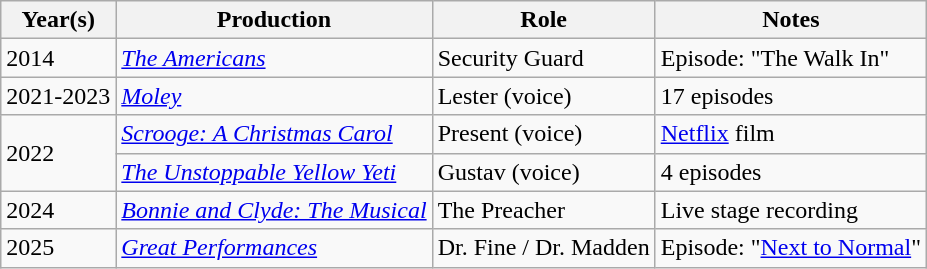<table class="wikitable">
<tr>
<th>Year(s)</th>
<th>Production</th>
<th>Role</th>
<th>Notes</th>
</tr>
<tr>
<td>2014</td>
<td><em><a href='#'>The Americans</a></em></td>
<td>Security Guard</td>
<td>Episode: "The Walk In"</td>
</tr>
<tr>
<td>2021-2023</td>
<td><em><a href='#'>Moley</a></em></td>
<td>Lester (voice)</td>
<td>17 episodes</td>
</tr>
<tr>
<td rowspan=2>2022</td>
<td><em><a href='#'>Scrooge: A Christmas Carol</a></em></td>
<td>Present (voice)</td>
<td><a href='#'>Netflix</a> film</td>
</tr>
<tr>
<td><em><a href='#'>The Unstoppable Yellow Yeti</a></em></td>
<td>Gustav (voice)</td>
<td>4 episodes</td>
</tr>
<tr>
<td>2024</td>
<td><em><a href='#'>Bonnie and Clyde: The Musical</a></em></td>
<td>The Preacher</td>
<td>Live stage recording</td>
</tr>
<tr>
<td>2025</td>
<td><em><a href='#'>Great Performances</a></em></td>
<td>Dr. Fine / Dr. Madden</td>
<td>Episode: "<a href='#'>Next to Normal</a>"</td>
</tr>
</table>
